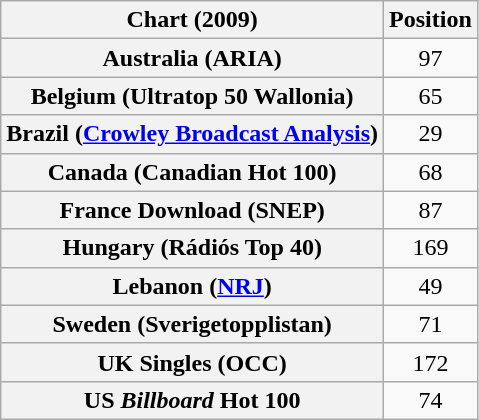<table class="wikitable sortable plainrowheaders">
<tr>
<th scope="col">Chart (2009)</th>
<th scope="col">Position</th>
</tr>
<tr>
<th scope="row">Australia (ARIA)</th>
<td align="center">97</td>
</tr>
<tr>
<th scope="row">Belgium (Ultratop 50 Wallonia)</th>
<td align="center">65</td>
</tr>
<tr>
<th scope="row">Brazil (<a href='#'>Crowley Broadcast Analysis</a>)</th>
<td align="center">29</td>
</tr>
<tr>
<th scope="row">Canada (Canadian Hot 100)</th>
<td align="center">68</td>
</tr>
<tr>
<th scope="row">France Download (SNEP)</th>
<td align="center">87</td>
</tr>
<tr>
<th scope="row">Hungary (Rádiós Top 40)</th>
<td align="center">169</td>
</tr>
<tr>
<th scope="row">Lebanon (<a href='#'>NRJ</a>)</th>
<td align="center">49</td>
</tr>
<tr>
<th scope="row">Sweden (Sverigetopplistan)</th>
<td align="center">71</td>
</tr>
<tr>
<th scope="row">UK Singles (OCC)</th>
<td style="text-align:center;">172</td>
</tr>
<tr>
<th scope="row">US <em>Billboard</em> Hot 100</th>
<td align="center">74</td>
</tr>
</table>
